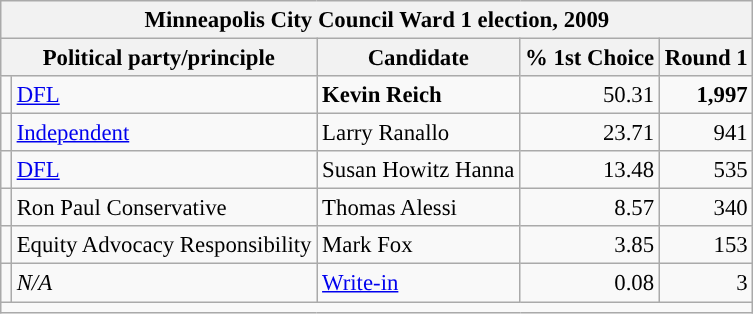<table class="wikitable" style="font-size:95%">
<tr>
<th colspan="5">Minneapolis City Council Ward 1 election, 2009</th>
</tr>
<tr>
<th colspan="2">Political party/principle</th>
<th>Candidate</th>
<th>% 1st Choice</th>
<th>Round 1</th>
</tr>
<tr>
<td style="background-color:"></td>
<td><a href='#'>DFL</a></td>
<td><strong>Kevin Reich</strong></td>
<td align="right">50.31</td>
<td align="right"><strong>1,997</strong></td>
</tr>
<tr>
<td style="background-color:"></td>
<td><a href='#'>Independent</a></td>
<td>Larry Ranallo</td>
<td align="right">23.71</td>
<td align="right">941</td>
</tr>
<tr>
<td style="background-color:"></td>
<td><a href='#'>DFL</a></td>
<td>Susan Howitz Hanna</td>
<td align="right">13.48</td>
<td align="right">535</td>
</tr>
<tr>
<td style="background-color:"></td>
<td>Ron Paul Conservative</td>
<td>Thomas Alessi</td>
<td align="right">8.57</td>
<td align="right">340</td>
</tr>
<tr>
<td style="background-color:"></td>
<td>Equity Advocacy Responsibility</td>
<td>Mark Fox</td>
<td align="right">3.85</td>
<td align="right">153</td>
</tr>
<tr>
<td style="background-color:"></td>
<td><em>N/A</em></td>
<td><a href='#'>Write-in</a></td>
<td align="right">0.08</td>
<td align="right">3</td>
</tr>
<tr>
<td colspan="5"></td>
</tr>
</table>
